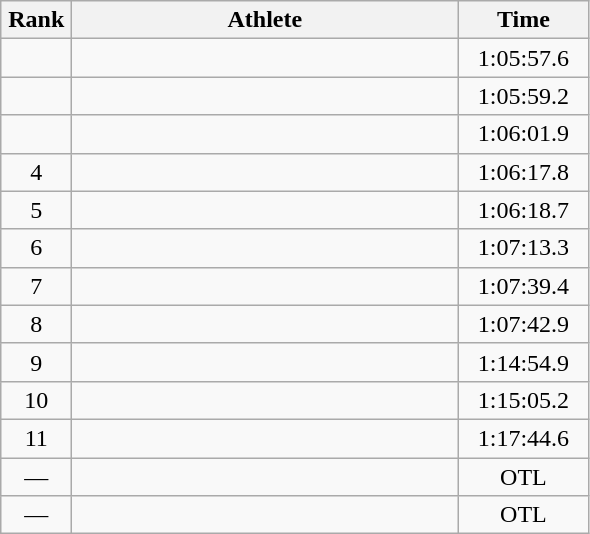<table class=wikitable style="text-align:center">
<tr>
<th width=40>Rank</th>
<th width=250>Athlete</th>
<th width=80>Time</th>
</tr>
<tr>
<td></td>
<td align=left></td>
<td>1:05:57.6</td>
</tr>
<tr>
<td></td>
<td align=left></td>
<td>1:05:59.2</td>
</tr>
<tr>
<td></td>
<td align=left></td>
<td>1:06:01.9</td>
</tr>
<tr>
<td>4</td>
<td align=left></td>
<td>1:06:17.8</td>
</tr>
<tr>
<td>5</td>
<td align=left></td>
<td>1:06:18.7</td>
</tr>
<tr>
<td>6</td>
<td align=left></td>
<td>1:07:13.3</td>
</tr>
<tr>
<td>7</td>
<td align=left></td>
<td>1:07:39.4</td>
</tr>
<tr>
<td>8</td>
<td align=left></td>
<td>1:07:42.9</td>
</tr>
<tr>
<td>9</td>
<td align=left></td>
<td>1:14:54.9</td>
</tr>
<tr>
<td>10</td>
<td align=left></td>
<td>1:15:05.2</td>
</tr>
<tr>
<td>11</td>
<td align=left></td>
<td>1:17:44.6</td>
</tr>
<tr>
<td>—</td>
<td align=left></td>
<td>OTL</td>
</tr>
<tr>
<td>—</td>
<td align=left></td>
<td>OTL</td>
</tr>
</table>
